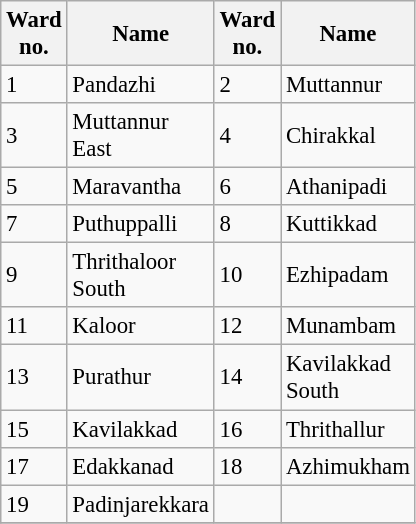<table class="wikitable sortable" style="font-size: 95%;">
<tr>
<th width="20px">Ward no.</th>
<th width="75px">Name</th>
<th width="20px">Ward no.</th>
<th width="75px">Name</th>
</tr>
<tr>
<td>1</td>
<td>Pandazhi</td>
<td>2</td>
<td>Muttannur</td>
</tr>
<tr>
<td>3</td>
<td>Muttannur East</td>
<td>4</td>
<td>Chirakkal</td>
</tr>
<tr>
<td>5</td>
<td>Maravantha</td>
<td>6</td>
<td>Athanipadi</td>
</tr>
<tr>
<td>7</td>
<td>Puthuppalli</td>
<td>8</td>
<td>Kuttikkad</td>
</tr>
<tr>
<td>9</td>
<td>Thrithaloor South</td>
<td>10</td>
<td>Ezhipadam</td>
</tr>
<tr>
<td>11</td>
<td>Kaloor</td>
<td>12</td>
<td>Munambam</td>
</tr>
<tr>
<td>13</td>
<td>Purathur</td>
<td>14</td>
<td>Kavilakkad South</td>
</tr>
<tr>
<td>15</td>
<td>Kavilakkad</td>
<td>16</td>
<td>Thrithallur</td>
</tr>
<tr>
<td>17</td>
<td>Edakkanad</td>
<td>18</td>
<td>Azhimukham</td>
</tr>
<tr>
<td>19</td>
<td>Padinjarekkara</td>
<td></td>
<td></td>
</tr>
<tr>
</tr>
</table>
